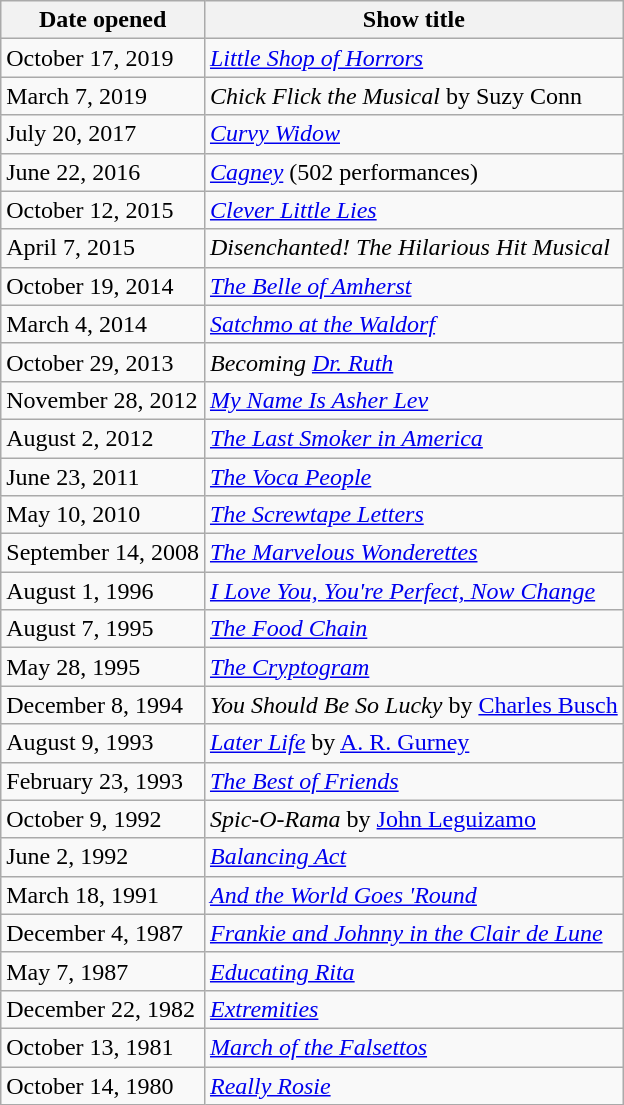<table class="wikitable">
<tr>
<th>Date opened</th>
<th>Show title</th>
</tr>
<tr>
<td>October 17, 2019</td>
<td><em><a href='#'>Little Shop of Horrors</a></em></td>
</tr>
<tr>
<td>March 7, 2019</td>
<td><em>Chick Flick the Musical</em> by Suzy Conn</td>
</tr>
<tr>
<td>July 20, 2017</td>
<td><em><a href='#'>Curvy Widow</a></em></td>
</tr>
<tr>
<td>June 22, 2016</td>
<td><em><a href='#'>Cagney</a></em> (502 performances)</td>
</tr>
<tr>
<td>October 12, 2015</td>
<td><em><a href='#'>Clever Little Lies</a></em></td>
</tr>
<tr>
<td>April 7, 2015</td>
<td><em>Disenchanted! The Hilarious Hit Musical</em></td>
</tr>
<tr>
<td>October 19, 2014</td>
<td><em><a href='#'>The Belle of Amherst</a></em></td>
</tr>
<tr>
<td>March 4, 2014</td>
<td><em><a href='#'>Satchmo at the Waldorf</a></em></td>
</tr>
<tr>
<td>October 29, 2013</td>
<td><em>Becoming <a href='#'>Dr. Ruth</a></em></td>
</tr>
<tr>
<td>November 28, 2012</td>
<td><em><a href='#'>My Name Is Asher Lev</a></em></td>
</tr>
<tr>
<td>August 2, 2012</td>
<td><em><a href='#'>The Last Smoker in America</a></em></td>
</tr>
<tr>
<td>June 23, 2011</td>
<td><em><a href='#'>The Voca People</a></em></td>
</tr>
<tr>
<td>May 10, 2010</td>
<td><em><a href='#'>The Screwtape Letters</a></em></td>
</tr>
<tr>
<td>September 14, 2008</td>
<td><em><a href='#'>The Marvelous Wonderettes</a></em></td>
</tr>
<tr>
<td>August 1, 1996</td>
<td><em><a href='#'>I Love You, You're Perfect, Now Change</a></em></td>
</tr>
<tr>
<td>August 7, 1995</td>
<td><em><a href='#'>The Food Chain</a></em></td>
</tr>
<tr>
<td>May 28, 1995</td>
<td><em><a href='#'>The Cryptogram</a></em></td>
</tr>
<tr>
<td>December 8, 1994</td>
<td><em>You Should Be So Lucky</em> by <a href='#'>Charles Busch</a></td>
</tr>
<tr>
<td>August 9, 1993</td>
<td><em><a href='#'>Later Life</a></em> by <a href='#'>A. R. Gurney</a></td>
</tr>
<tr>
<td>February 23, 1993</td>
<td><em><a href='#'>The Best of Friends</a></em></td>
</tr>
<tr>
<td>October 9, 1992</td>
<td><em>Spic-O-Rama</em> by <a href='#'>John Leguizamo</a></td>
</tr>
<tr>
<td>June 2, 1992</td>
<td><em><a href='#'>Balancing Act</a></em></td>
</tr>
<tr>
<td>March 18, 1991</td>
<td><em><a href='#'>And the World Goes 'Round</a></em></td>
</tr>
<tr>
<td>December 4, 1987</td>
<td><em><a href='#'>Frankie and Johnny in the Clair de Lune</a></em></td>
</tr>
<tr>
<td>May 7, 1987</td>
<td><em><a href='#'>Educating Rita</a></em></td>
</tr>
<tr>
<td>December 22, 1982</td>
<td><em><a href='#'>Extremities</a></em></td>
</tr>
<tr>
<td>October 13, 1981</td>
<td><em><a href='#'>March of the Falsettos</a></em></td>
</tr>
<tr>
<td>October 14, 1980</td>
<td><em><a href='#'>Really Rosie</a></em></td>
</tr>
</table>
